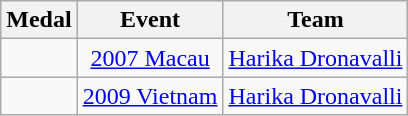<table class="wikitable sortable" style="text-align:center">
<tr>
<th>Medal</th>
<th>Event</th>
<th>Team</th>
</tr>
<tr>
<td></td>
<td><a href='#'>2007 Macau</a></td>
<td><a href='#'>Harika Dronavalli</a></td>
</tr>
<tr>
<td></td>
<td><a href='#'>2009 Vietnam</a></td>
<td><a href='#'>Harika Dronavalli</a></td>
</tr>
</table>
